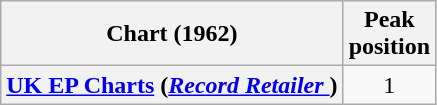<table class="wikitable sortable plainrowheaders">
<tr>
<th scope="col">Chart (1962)</th>
<th scope="col">Peak<br>position</th>
</tr>
<tr>
<th scope="row"><a href='#'>UK EP Charts</a> (<em><a href='#'>Record Retailer </a></em>)</th>
<td align="center">1</td>
</tr>
</table>
